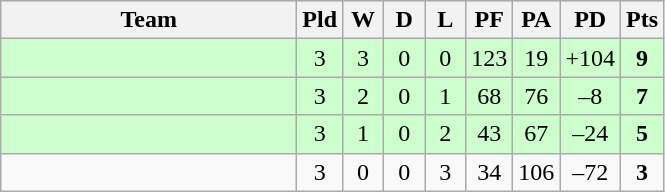<table class="wikitable" style="text-align:center;">
<tr>
<th width="190">Team</th>
<th width="20" abbr="Played">Pld</th>
<th width="20" abbr="Won">W</th>
<th width="20" abbr="Drawn">D</th>
<th width="20" abbr="Lost">L</th>
<th width="20" abbr="Points for">PF</th>
<th width="20" abbr="Points against">PA</th>
<th width="25" abbr="Points difference">PD</th>
<th width="20" abbr="Points">Pts</th>
</tr>
<tr style="background:#ccffcc">
<td align="left"></td>
<td>3</td>
<td>3</td>
<td>0</td>
<td>0</td>
<td>123</td>
<td>19</td>
<td>+104</td>
<td><strong>9</strong></td>
</tr>
<tr style="background:#ccffcc">
<td align="left"></td>
<td>3</td>
<td>2</td>
<td>0</td>
<td>1</td>
<td>68</td>
<td>76</td>
<td>–8</td>
<td><strong>7</strong></td>
</tr>
<tr style="background:#ccffcc">
<td align="left"></td>
<td>3</td>
<td>1</td>
<td>0</td>
<td>2</td>
<td>43</td>
<td>67</td>
<td>–24</td>
<td><strong>5</strong></td>
</tr>
<tr style="background:">
<td align="left"></td>
<td>3</td>
<td>0</td>
<td>0</td>
<td>3</td>
<td>34</td>
<td>106</td>
<td>–72</td>
<td><strong>3</strong></td>
</tr>
</table>
